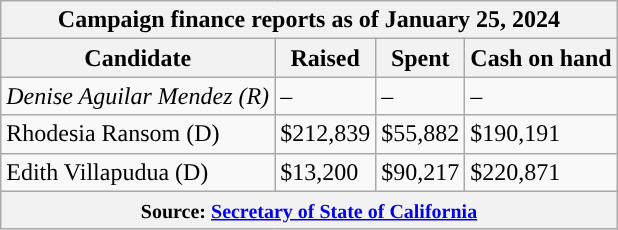<table class="wikitable sortable">
<tr>
<th colspan=4>Campaign finance reports as of January 25, 2024</th>
</tr>
<tr style="text-align:center;">
<th>Candidate</th>
<th>Raised</th>
<th>Spent</th>
<th>Cash on hand</th>
</tr>
<tr>
<td style="background-color:"><em>Denise Aguilar Mendez (R)</em></td>
<td>–</td>
<td>–</td>
<td>–</td>
</tr>
<tr>
<td style="color:black;background-color:">Rhodesia Ransom (D)</td>
<td>$212,839</td>
<td>$55,882</td>
<td>$190,191</td>
</tr>
<tr>
<td style="color:black;background-color:">Edith Villapudua (D)</td>
<td>$13,200</td>
<td>$90,217</td>
<td>$220,871</td>
</tr>
<tr>
<th colspan="4"><small>Source: <a href='#'>Secretary of State of California</a></small></th>
</tr>
</table>
